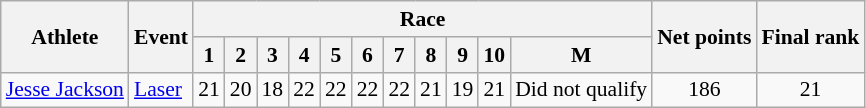<table class="wikitable" border="1" style="font-size:90%">
<tr>
<th rowspan=2>Athlete</th>
<th rowspan=2>Event</th>
<th colspan=11>Race</th>
<th rowspan=2>Net points</th>
<th rowspan=2>Final rank</th>
</tr>
<tr>
<th>1</th>
<th>2</th>
<th>3</th>
<th>4</th>
<th>5</th>
<th>6</th>
<th>7</th>
<th>8</th>
<th>9</th>
<th>10</th>
<th>M</th>
</tr>
<tr align=center>
<td align=left><a href='#'>Jesse Jackson</a></td>
<td align=left><a href='#'>Laser</a></td>
<td>21</td>
<td>20</td>
<td>18</td>
<td>22</td>
<td>22</td>
<td>22</td>
<td>22</td>
<td>21</td>
<td>19</td>
<td>21</td>
<td>Did not qualify</td>
<td>186</td>
<td>21</td>
</tr>
</table>
